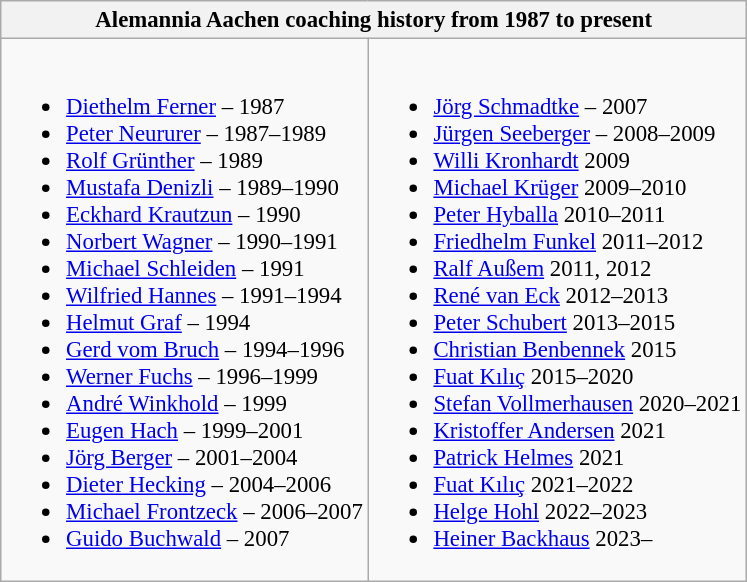<table class="wikitable centre" style="font-size:95%">
<tr>
<th colspan="2" scope="col" align="center">Alemannia Aachen coaching history from 1987 to present</th>
</tr>
<tr style="vertical-align: top;">
<td><br><ul><li> <a href='#'>Diethelm Ferner</a> – 1987</li><li> <a href='#'>Peter Neururer</a> – 1987–1989</li><li> <a href='#'>Rolf Grünther</a> – 1989</li><li> <a href='#'>Mustafa Denizli</a> – 1989–1990</li><li> <a href='#'>Eckhard Krautzun</a> – 1990</li><li> <a href='#'>Norbert Wagner</a> – 1990–1991</li><li> <a href='#'>Michael Schleiden</a> – 1991</li><li> <a href='#'>Wilfried Hannes</a> – 1991–1994</li><li> <a href='#'>Helmut Graf</a> – 1994</li><li> <a href='#'>Gerd vom Bruch</a> – 1994–1996</li><li> <a href='#'>Werner Fuchs</a> – 1996–1999</li><li> <a href='#'>André Winkhold</a> – 1999</li><li> <a href='#'>Eugen Hach</a> – 1999–2001</li><li> <a href='#'>Jörg Berger</a> – 2001–2004</li><li> <a href='#'>Dieter Hecking</a> – 2004–2006</li><li> <a href='#'>Michael Frontzeck</a> – 2006–2007</li><li> <a href='#'>Guido Buchwald</a> – 2007</li></ul></td>
<td><br><ul><li> <a href='#'>Jörg Schmadtke</a> – 2007</li><li> <a href='#'>Jürgen Seeberger</a> – 2008–2009</li><li> <a href='#'>Willi Kronhardt</a> 2009</li><li> <a href='#'>Michael Krüger</a> 2009–2010</li><li> <a href='#'>Peter Hyballa</a> 2010–2011</li><li> <a href='#'>Friedhelm Funkel</a> 2011–2012</li><li> <a href='#'>Ralf Außem</a> 2011, 2012</li><li> <a href='#'>René van Eck</a> 2012–2013</li><li> <a href='#'>Peter Schubert</a> 2013–2015</li><li> <a href='#'>Christian Benbennek</a> 2015</li><li> <a href='#'>Fuat Kılıç</a> 2015–2020</li><li> <a href='#'>Stefan Vollmerhausen</a> 2020–2021</li><li> <a href='#'>Kristoffer Andersen</a> 2021</li><li> <a href='#'>Patrick Helmes</a> 2021</li><li> <a href='#'>Fuat Kılıç</a> 2021–2022</li><li> <a href='#'>Helge Hohl</a> 2022–2023</li><li> <a href='#'>Heiner Backhaus</a> 2023–</li></ul></td>
</tr>
</table>
